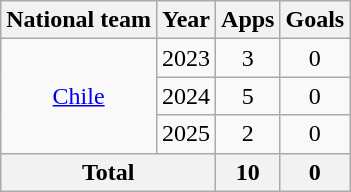<table class=wikitable style=text-align:center>
<tr>
<th>National team</th>
<th>Year</th>
<th>Apps</th>
<th>Goals</th>
</tr>
<tr>
<td rowspan="3"><a href='#'>Chile</a></td>
<td>2023</td>
<td>3</td>
<td>0</td>
</tr>
<tr>
<td>2024</td>
<td>5</td>
<td>0</td>
</tr>
<tr>
<td>2025</td>
<td>2</td>
<td>0</td>
</tr>
<tr>
<th colspan="2">Total</th>
<th>10</th>
<th>0</th>
</tr>
</table>
